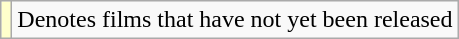<table class="wikitable">
<tr>
<td style="background:#FFFFCC;"></td>
<td>Denotes films that have not yet been released</td>
</tr>
</table>
